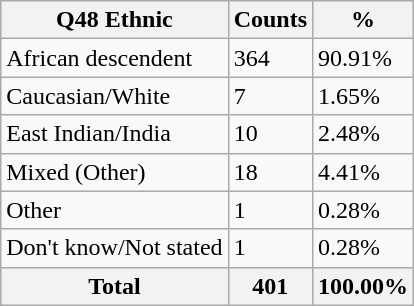<table class="wikitable sortable">
<tr>
<th>Q48 Ethnic</th>
<th>Counts</th>
<th>%</th>
</tr>
<tr>
<td>African descendent</td>
<td>364</td>
<td>90.91%</td>
</tr>
<tr>
<td>Caucasian/White</td>
<td>7</td>
<td>1.65%</td>
</tr>
<tr>
<td>East Indian/India</td>
<td>10</td>
<td>2.48%</td>
</tr>
<tr>
<td>Mixed (Other)</td>
<td>18</td>
<td>4.41%</td>
</tr>
<tr>
<td>Other</td>
<td>1</td>
<td>0.28%</td>
</tr>
<tr>
<td>Don't know/Not stated</td>
<td>1</td>
<td>0.28%</td>
</tr>
<tr>
<th>Total</th>
<th>401</th>
<th>100.00%</th>
</tr>
</table>
